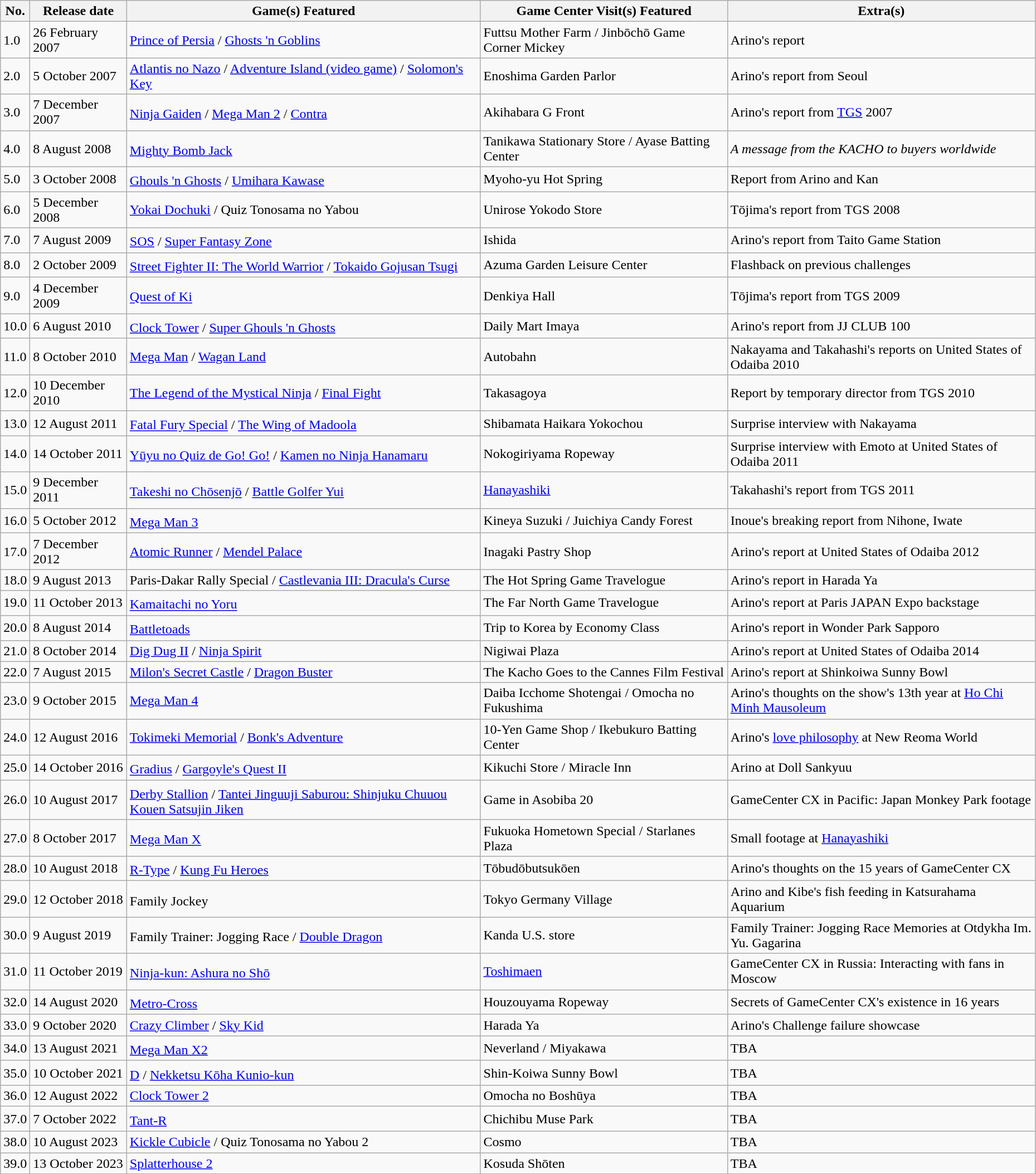<table class="wikitable" style="width:98%;">
<tr>
<th>No.</th>
<th>Release date</th>
<th>Game(s) Featured</th>
<th>Game Center Visit(s) Featured</th>
<th>Extra(s)</th>
</tr>
<tr>
<td>1.0</td>
<td>26 February 2007</td>
<td><a href='#'>Prince of Persia</a> / <a href='#'>Ghosts 'n Goblins</a></td>
<td>Futtsu Mother Farm / Jinbōchō Game Corner Mickey</td>
<td>Arino's report</td>
</tr>
<tr>
<td>2.0</td>
<td>5 October 2007</td>
<td><a href='#'>Atlantis no Nazo</a> / <a href='#'>Adventure Island (video game)</a> / <a href='#'>Solomon's Key</a></td>
<td>Enoshima Garden Parlor</td>
<td>Arino's report from Seoul</td>
</tr>
<tr>
<td>3.0</td>
<td>7 December 2007</td>
<td><a href='#'>Ninja Gaiden</a> <sup></sup> / <a href='#'>Mega Man 2</a> / <a href='#'>Contra</a></td>
<td>Akihabara G Front</td>
<td>Arino's report from <a href='#'>TGS</a> 2007</td>
</tr>
<tr>
<td>4.0</td>
<td>8 August 2008</td>
<td><a href='#'>Mighty Bomb Jack</a> <sup></sup></td>
<td>Tanikawa Stationary Store / Ayase Batting Center</td>
<td><em>A message from the KACHO to buyers worldwide</em></td>
</tr>
<tr>
<td>5.0</td>
<td>3 October 2008</td>
<td><a href='#'>Ghouls 'n Ghosts</a> <sup></sup> / <a href='#'>Umihara Kawase</a></td>
<td>Myoho-yu Hot Spring</td>
<td>Report from Arino and Kan</td>
</tr>
<tr>
<td>6.0</td>
<td>5 December 2008</td>
<td><a href='#'>Yokai Dochuki</a> / Quiz Tonosama no Yabou</td>
<td>Unirose Yokodo Store</td>
<td>Tōjima's report from TGS 2008</td>
</tr>
<tr>
<td>7.0</td>
<td>7 August 2009</td>
<td><a href='#'>SOS</a> <sup></sup> / <a href='#'>Super Fantasy Zone</a></td>
<td>Ishida</td>
<td>Arino's report from Taito Game Station</td>
</tr>
<tr>
<td>8.0</td>
<td>2 October 2009</td>
<td><a href='#'>Street Fighter II: The World Warrior</a> <sup></sup> / <a href='#'>Tokaido Gojusan Tsugi</a></td>
<td>Azuma Garden Leisure Center</td>
<td>Flashback on previous challenges</td>
</tr>
<tr>
<td>9.0</td>
<td>4 December 2009</td>
<td><a href='#'>Quest of Ki</a> <sup></sup></td>
<td>Denkiya Hall</td>
<td>Tōjima's report from TGS 2009</td>
</tr>
<tr>
<td>10.0</td>
<td>6 August 2010</td>
<td><a href='#'>Clock Tower</a> / <a href='#'>Super Ghouls 'n Ghosts</a> <sup></sup></td>
<td>Daily Mart Imaya</td>
<td>Arino's report from JJ CLUB 100</td>
</tr>
<tr>
<td>11.0</td>
<td>8 October 2010</td>
<td><a href='#'>Mega Man</a> / <a href='#'>Wagan Land</a></td>
<td>Autobahn</td>
<td>Nakayama and Takahashi's reports on United States of Odaiba 2010</td>
</tr>
<tr>
<td>12.0</td>
<td>10 December 2010</td>
<td><a href='#'>The Legend of the Mystical Ninja</a> / <a href='#'>Final Fight</a></td>
<td>Takasagoya</td>
<td>Report by temporary director from TGS 2010</td>
</tr>
<tr>
<td>13.0</td>
<td>12 August 2011</td>
<td><a href='#'>Fatal Fury Special</a> / <a href='#'>The Wing of Madoola</a> <sup></sup></td>
<td>Shibamata Haikara Yokochou</td>
<td>Surprise interview with Nakayama</td>
</tr>
<tr>
<td>14.0</td>
<td>14 October 2011</td>
<td><a href='#'>Yūyu no Quiz de Go! Go!</a> <sup></sup> / <a href='#'>Kamen no Ninja Hanamaru</a></td>
<td>Nokogiriyama Ropeway</td>
<td>Surprise interview with Emoto at United States of Odaiba 2011</td>
</tr>
<tr>
<td>15.0</td>
<td>9 December 2011</td>
<td><a href='#'>Takeshi no Chōsenjō</a> / <a href='#'>Battle Golfer Yui</a> <sup></sup></td>
<td><a href='#'>Hanayashiki</a></td>
<td>Takahashi's report from TGS 2011</td>
</tr>
<tr>
<td>16.0</td>
<td>5 October 2012</td>
<td><a href='#'>Mega Man 3</a> <sup></sup></td>
<td>Kineya Suzuki / Juichiya Candy Forest</td>
<td>Inoue's breaking report from Nihone, Iwate</td>
</tr>
<tr>
<td>17.0</td>
<td>7 December 2012</td>
<td><a href='#'>Atomic Runner</a> / <a href='#'>Mendel Palace</a></td>
<td>Inagaki Pastry Shop</td>
<td>Arino's report at United States of Odaiba 2012</td>
</tr>
<tr>
<td>18.0</td>
<td>9 August 2013</td>
<td>Paris-Dakar Rally Special / <a href='#'>Castlevania III: Dracula's Curse</a></td>
<td>The Hot Spring Game Travelogue</td>
<td>Arino's report in Harada Ya</td>
</tr>
<tr>
<td>19.0</td>
<td>11 October 2013</td>
<td><a href='#'>Kamaitachi no Yoru</a> <sup></sup></td>
<td>The Far North Game Travelogue</td>
<td>Arino's report at Paris JAPAN Expo backstage</td>
</tr>
<tr>
<td>20.0</td>
<td>8 August 2014</td>
<td><a href='#'>Battletoads</a> <sup></sup></td>
<td>Trip to Korea by Economy Class</td>
<td>Arino's report in Wonder Park Sapporo</td>
</tr>
<tr>
<td>21.0</td>
<td>8 October 2014</td>
<td><a href='#'>Dig Dug II</a> / <a href='#'>Ninja Spirit</a></td>
<td>Nigiwai Plaza</td>
<td>Arino's report at United States of Odaiba 2014</td>
</tr>
<tr>
<td>22.0</td>
<td>7 August 2015</td>
<td><a href='#'>Milon's Secret Castle</a> / <a href='#'>Dragon Buster</a></td>
<td>The Kacho Goes to the Cannes Film Festival</td>
<td>Arino's report at Shinkoiwa Sunny Bowl</td>
</tr>
<tr>
<td>23.0</td>
<td>9 October 2015</td>
<td><a href='#'>Mega Man 4</a></td>
<td>Daiba Icchome Shotengai / Omocha no Fukushima</td>
<td>Arino's thoughts on the show's 13th year at <a href='#'>Ho Chi Minh Mausoleum</a></td>
</tr>
<tr>
<td>24.0</td>
<td>12 August 2016</td>
<td><a href='#'>Tokimeki Memorial</a> / <a href='#'>Bonk's Adventure</a></td>
<td>10-Yen Game Shop / Ikebukuro Batting Center</td>
<td>Arino's <a href='#'>love philosophy</a> at New Reoma World</td>
</tr>
<tr>
<td>25.0</td>
<td>14 October 2016</td>
<td><a href='#'>Gradius</a> <sup></sup> / <a href='#'>Gargoyle's Quest II</a></td>
<td>Kikuchi Store / Miracle Inn</td>
<td>Arino at Doll Sankyuu</td>
</tr>
<tr>
<td>26.0</td>
<td>10 August 2017</td>
<td><a href='#'>Derby Stallion</a> <sup></sup> / <a href='#'>Tantei Jinguuji Saburou: Shinjuku Chuuou Kouen Satsujin Jiken</a></td>
<td>Game in Asobiba 20</td>
<td>GameCenter CX in Pacific: Japan Monkey Park footage</td>
</tr>
<tr>
<td>27.0</td>
<td>8 October 2017</td>
<td><a href='#'>Mega Man X</a> <sup></sup></td>
<td>Fukuoka Hometown Special / Starlanes Plaza</td>
<td>Small footage at <a href='#'>Hanayashiki</a></td>
</tr>
<tr>
<td>28.0</td>
<td>10 August 2018</td>
<td><a href='#'>R-Type</a> <sup></sup> / <a href='#'>Kung Fu Heroes</a></td>
<td>Tōbudōbutsukōen</td>
<td>Arino's thoughts on the 15 years of GameCenter CX</td>
</tr>
<tr>
<td>29.0</td>
<td>12 October 2018</td>
<td>Family Jockey <sup></sup></td>
<td>Tokyo Germany Village</td>
<td>Arino and Kibe's fish feeding in Katsurahama Aquarium</td>
</tr>
<tr>
<td>30.0</td>
<td>9 August 2019</td>
<td>Family Trainer: Jogging Race <sup></sup> / <a href='#'>Double Dragon</a> <sup></sup></td>
<td>Kanda U.S. store</td>
<td>Family Trainer: Jogging Race Memories at Otdykha Im. Yu. Gagarina</td>
</tr>
<tr>
<td>31.0</td>
<td>11 October 2019</td>
<td><a href='#'>Ninja-kun: Ashura no Shō</a> <sup></sup></td>
<td><a href='#'>Toshimaen</a></td>
<td>GameCenter CX in Russia: Interacting with fans in Moscow</td>
</tr>
<tr>
<td>32.0</td>
<td>14 August 2020</td>
<td><a href='#'>Metro-Cross</a> <sup></sup></td>
<td>Houzouyama Ropeway</td>
<td>Secrets of GameCenter CX's existence in 16 years</td>
</tr>
<tr>
<td>33.0</td>
<td>9 October 2020</td>
<td><a href='#'>Crazy Climber</a> / <a href='#'>Sky Kid</a></td>
<td>Harada Ya</td>
<td>Arino's Challenge failure showcase</td>
</tr>
<tr>
<td>34.0</td>
<td>13 August 2021</td>
<td><a href='#'>Mega Man X2</a> <sup></sup></td>
<td>Neverland / Miyakawa</td>
<td>TBA</td>
</tr>
<tr>
<td>35.0</td>
<td>10 October 2021</td>
<td><a href='#'>D</a> <sup></sup> / <a href='#'>Nekketsu Kōha Kunio-kun</a></td>
<td>Shin-Koiwa Sunny Bowl</td>
<td>TBA</td>
</tr>
<tr>
<td>36.0</td>
<td>12 August 2022</td>
<td><a href='#'>Clock Tower 2</a></td>
<td>Omocha no Boshūya</td>
<td>TBA</td>
</tr>
<tr>
<td>37.0</td>
<td>7 October 2022</td>
<td><a href='#'>Tant-R</a> <sup></sup></td>
<td>Chichibu Muse Park</td>
<td>TBA</td>
</tr>
<tr>
<td>38.0</td>
<td>10 August 2023</td>
<td><a href='#'>Kickle Cubicle</a> / Quiz Tonosama no Yabou 2</td>
<td>Cosmo</td>
<td>TBA</td>
</tr>
<tr>
<td>39.0</td>
<td>13 October 2023</td>
<td><a href='#'>Splatterhouse 2</a></td>
<td>Kosuda Shōten</td>
<td>TBA</td>
</tr>
<tr>
</tr>
</table>
